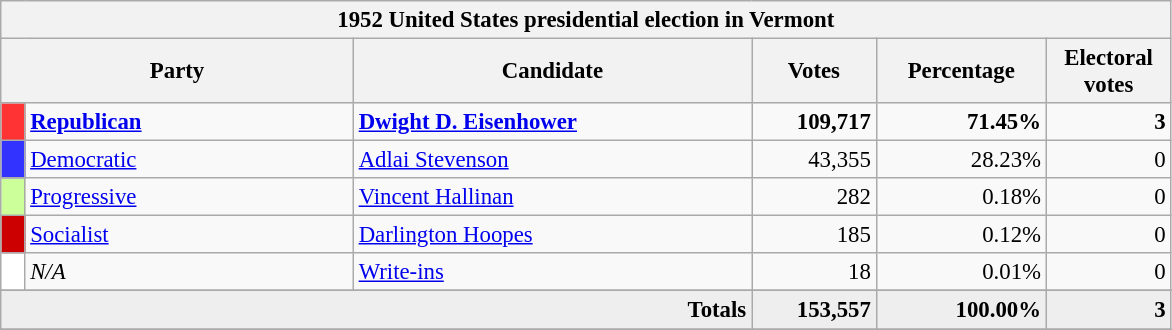<table class="wikitable" style="font-size: 95%;">
<tr>
<th colspan="6">1952 United States presidential election in Vermont</th>
</tr>
<tr>
<th colspan="2" style="width: 15em">Party</th>
<th style="width: 17em">Candidate</th>
<th style="width: 5em">Votes</th>
<th style="width: 7em">Percentage</th>
<th style="width: 5em">Electoral votes</th>
</tr>
<tr>
<th style="background-color:#FF3333; width: 3px"></th>
<td style="width: 130px"><strong><a href='#'>Republican</a></strong></td>
<td><strong><a href='#'>Dwight D. Eisenhower</a></strong></td>
<td align="right"><strong>109,717</strong></td>
<td align="right"><strong>71.45%</strong></td>
<td align="right"><strong>3</strong></td>
</tr>
<tr>
<th style="background-color:#3333FF; width: 3px"></th>
<td style="width: 130px"><a href='#'>Democratic</a></td>
<td><a href='#'>Adlai Stevenson</a></td>
<td align="right">43,355</td>
<td align="right">28.23%</td>
<td align="right">0</td>
</tr>
<tr>
<th style="background-color:#CCFF99; width: 3px"></th>
<td style="width: 130px"><a href='#'>Progressive</a></td>
<td><a href='#'>Vincent Hallinan</a></td>
<td align="right">282</td>
<td align="right">0.18%</td>
<td align="right">0</td>
</tr>
<tr>
<th style="background-color:#CC0000; width: 3px"></th>
<td style="width: 130px"><a href='#'>Socialist</a></td>
<td><a href='#'>Darlington Hoopes</a></td>
<td align="right">185</td>
<td align="right">0.12%</td>
<td align="right">0</td>
</tr>
<tr>
<th style="background-color:#FFFFFF; width: 3px"></th>
<td style="width: 130px"><em>N/A</em></td>
<td><a href='#'>Write-ins</a></td>
<td align="right">18</td>
<td align="right">0.01%</td>
<td align="right">0</td>
</tr>
<tr>
</tr>
<tr bgcolor="#EEEEEE">
<td colspan="3" align="right"><strong>Totals</strong></td>
<td align="right"><strong>153,557</strong></td>
<td align="right"><strong>100.00%</strong></td>
<td align="right"><strong>3</strong></td>
</tr>
<tr bgcolor="#EEEEEE">
</tr>
</table>
